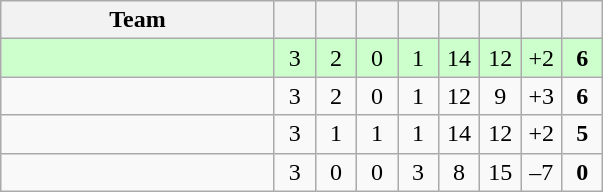<table class="wikitable" style="text-align: center;">
<tr>
<th style="width:175px;">Team</th>
<th width="20"></th>
<th width="20"></th>
<th width="20"></th>
<th width="20"></th>
<th width="20"></th>
<th width="20"></th>
<th width="20"></th>
<th width="20"></th>
</tr>
<tr style="background:#cfc;">
<td align=left></td>
<td>3</td>
<td>2</td>
<td>0</td>
<td>1</td>
<td>14</td>
<td>12</td>
<td>+2</td>
<td><strong>6</strong></td>
</tr>
<tr>
<td align=left></td>
<td>3</td>
<td>2</td>
<td>0</td>
<td>1</td>
<td>12</td>
<td>9</td>
<td>+3</td>
<td><strong>6</strong></td>
</tr>
<tr>
<td align=left></td>
<td>3</td>
<td>1</td>
<td>1</td>
<td>1</td>
<td>14</td>
<td>12</td>
<td>+2</td>
<td><strong>5</strong></td>
</tr>
<tr>
<td align=left></td>
<td>3</td>
<td>0</td>
<td>0</td>
<td>3</td>
<td>8</td>
<td>15</td>
<td>–7</td>
<td><strong>0</strong></td>
</tr>
</table>
